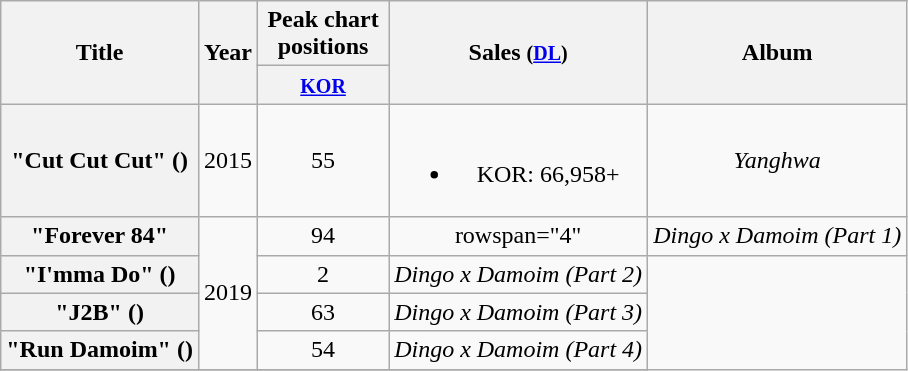<table class="wikitable plainrowheaders" style="text-align:center;">
<tr>
<th rowspan="2" scope="col">Title</th>
<th rowspan="2" scope="col">Year</th>
<th colspan="1" scope="col" style="width:5em;">Peak chart positions</th>
<th rowspan="2" scope="col">Sales <small>(<a href='#'>DL</a>)</small></th>
<th rowspan="2" scope="col">Album</th>
</tr>
<tr>
<th><small><a href='#'>KOR</a></small><br></th>
</tr>
<tr>
<th scope="row">"Cut Cut Cut" ()<br></th>
<td>2015</td>
<td>55</td>
<td><br><ul><li>KOR: 66,958+</li></ul></td>
<td><em>Yanghwa</em></td>
</tr>
<tr>
<th scope="row">"Forever 84"<br></th>
<td rowspan="4">2019</td>
<td>94</td>
<td>rowspan="4" </td>
<td><em>Dingo x Damoim (Part 1)</em></td>
</tr>
<tr>
<th scope="row">"I'mma Do" ()<br></th>
<td>2</td>
<td><em>Dingo x Damoim (Part 2)</em></td>
</tr>
<tr>
<th scope="row">"J2B" ()<br></th>
<td>63</td>
<td><em>Dingo x Damoim (Part 3)</em></td>
</tr>
<tr>
<th scope="row">"Run Damoim" ()<br></th>
<td>54</td>
<td><em>Dingo x Damoim (Part 4)</em></td>
</tr>
<tr>
</tr>
</table>
